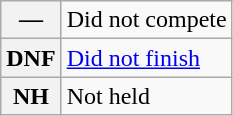<table class="wikitable">
<tr>
<th scope="row">—</th>
<td>Did not compete</td>
</tr>
<tr>
<th scope="row">DNF</th>
<td><a href='#'>Did not finish</a></td>
</tr>
<tr>
<th scope="row">NH</th>
<td>Not held</td>
</tr>
</table>
